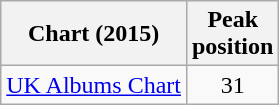<table class="wikitable sortable plainrowheaders" style="text-align:center">
<tr>
<th scope="col">Chart (2015)</th>
<th scope="col">Peak<br> position</th>
</tr>
<tr>
<td><a href='#'>UK Albums Chart</a></td>
<td style="text-align:center;">31</td>
</tr>
</table>
